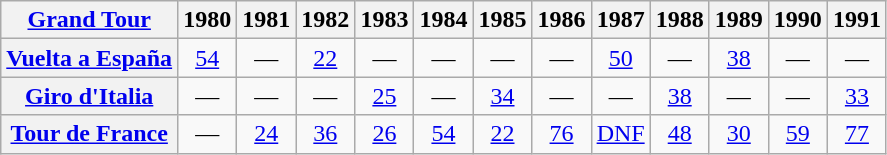<table class="wikitable plainrowheaders">
<tr>
<th scope="col"><a href='#'>Grand Tour</a></th>
<th scope="col">1980</th>
<th scope="col">1981</th>
<th scope="col">1982</th>
<th scope="col">1983</th>
<th scope="col">1984</th>
<th scope="col">1985</th>
<th scope="col">1986</th>
<th scope="col">1987</th>
<th scope="col">1988</th>
<th scope="col">1989</th>
<th scope="col">1990</th>
<th scope="col">1991</th>
</tr>
<tr style="text-align:center;">
<th scope="row"> <a href='#'>Vuelta a España</a></th>
<td><a href='#'>54</a></td>
<td>—</td>
<td><a href='#'>22</a></td>
<td>—</td>
<td>—</td>
<td>—</td>
<td>—</td>
<td><a href='#'>50</a></td>
<td>—</td>
<td><a href='#'>38</a></td>
<td>—</td>
<td>—</td>
</tr>
<tr style="text-align:center;">
<th scope="row"> <a href='#'>Giro d'Italia</a></th>
<td>—</td>
<td>—</td>
<td>—</td>
<td><a href='#'>25</a></td>
<td>—</td>
<td><a href='#'>34</a></td>
<td>—</td>
<td>—</td>
<td><a href='#'>38</a></td>
<td>—</td>
<td>—</td>
<td><a href='#'>33</a></td>
</tr>
<tr style="text-align:center;">
<th scope="row"> <a href='#'>Tour de France</a></th>
<td>—</td>
<td><a href='#'>24</a></td>
<td><a href='#'>36</a></td>
<td><a href='#'>26</a></td>
<td><a href='#'>54</a></td>
<td><a href='#'>22</a></td>
<td><a href='#'>76</a></td>
<td><a href='#'>DNF</a></td>
<td><a href='#'>48</a></td>
<td><a href='#'>30</a></td>
<td><a href='#'>59</a></td>
<td><a href='#'>77</a></td>
</tr>
</table>
